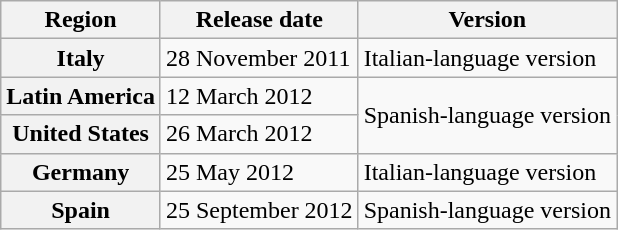<table class="wikitable plainrowheaders">
<tr>
<th>Region</th>
<th>Release date</th>
<th>Version</th>
</tr>
<tr>
<th scope="row">Italy</th>
<td>28 November 2011</td>
<td>Italian-language version</td>
</tr>
<tr>
<th scope="row">Latin America</th>
<td>12 March 2012</td>
<td rowspan="2">Spanish-language version</td>
</tr>
<tr>
<th scope="row">United States</th>
<td>26 March 2012</td>
</tr>
<tr>
<th scope="row">Germany</th>
<td>25 May 2012</td>
<td>Italian-language version</td>
</tr>
<tr>
<th scope="row">Spain</th>
<td>25 September 2012</td>
<td rowspan="2">Spanish-language version</td>
</tr>
</table>
